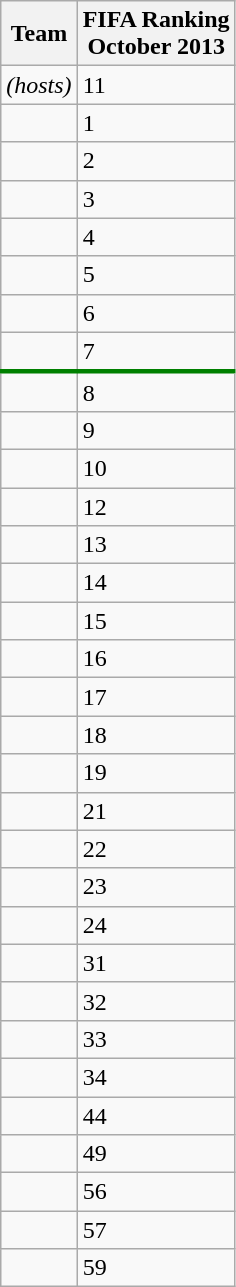<table class="wikitable" style="text-align: left;">
<tr>
<th>Team</th>
<th>FIFA Ranking<br>October 2013</th>
</tr>
<tr>
<td> <em>(hosts)</em></td>
<td>11</td>
</tr>
<tr>
<td></td>
<td>1</td>
</tr>
<tr>
<td></td>
<td>2</td>
</tr>
<tr>
<td></td>
<td>3</td>
</tr>
<tr>
<td></td>
<td>4</td>
</tr>
<tr>
<td></td>
<td>5</td>
</tr>
<tr>
<td></td>
<td>6</td>
</tr>
<tr style="border-bottom:3px solid green;">
<td></td>
<td>7</td>
</tr>
<tr>
<td></td>
<td>8</td>
</tr>
<tr>
<td></td>
<td>9</td>
</tr>
<tr>
<td></td>
<td>10</td>
</tr>
<tr>
<td></td>
<td>12</td>
</tr>
<tr>
<td></td>
<td>13</td>
</tr>
<tr>
<td></td>
<td>14</td>
</tr>
<tr>
<td></td>
<td>15</td>
</tr>
<tr>
<td></td>
<td>16</td>
</tr>
<tr>
<td></td>
<td>17</td>
</tr>
<tr>
<td></td>
<td>18</td>
</tr>
<tr>
<td></td>
<td>19</td>
</tr>
<tr>
<td></td>
<td>21</td>
</tr>
<tr>
<td></td>
<td>22</td>
</tr>
<tr>
<td></td>
<td>23</td>
</tr>
<tr>
<td></td>
<td>24</td>
</tr>
<tr>
<td></td>
<td>31</td>
</tr>
<tr>
<td></td>
<td>32</td>
</tr>
<tr>
<td></td>
<td>33</td>
</tr>
<tr>
<td></td>
<td>34</td>
</tr>
<tr>
<td></td>
<td>44</td>
</tr>
<tr>
<td></td>
<td>49</td>
</tr>
<tr>
<td></td>
<td>56</td>
</tr>
<tr>
<td></td>
<td>57</td>
</tr>
<tr>
<td></td>
<td>59</td>
</tr>
</table>
